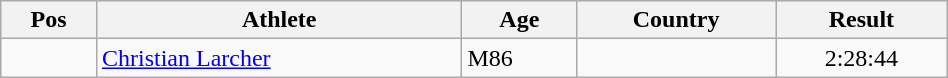<table class="wikitable"  style="text-align:center; width:50%;">
<tr>
<th>Pos</th>
<th>Athlete</th>
<th>Age</th>
<th>Country</th>
<th>Result</th>
</tr>
<tr>
<td align=center></td>
<td align=left><a href='#'>Christian Larcher</a></td>
<td align=left>M86</td>
<td align=left></td>
<td>2:28:44</td>
</tr>
</table>
